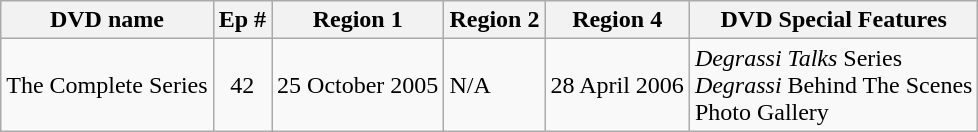<table class="wikitable">
<tr>
<th>DVD name</th>
<th>Ep #</th>
<th>Region 1</th>
<th>Region 2</th>
<th>Region 4</th>
<th>DVD Special Features</th>
</tr>
<tr>
<td>The Complete Series</td>
<td style="text-align:center;">42</td>
<td>25 October 2005</td>
<td>N/A</td>
<td>28 April 2006</td>
<td><em>Degrassi Talks</em> Series<br><em>Degrassi</em> Behind The Scenes<br>Photo Gallery</td>
</tr>
</table>
